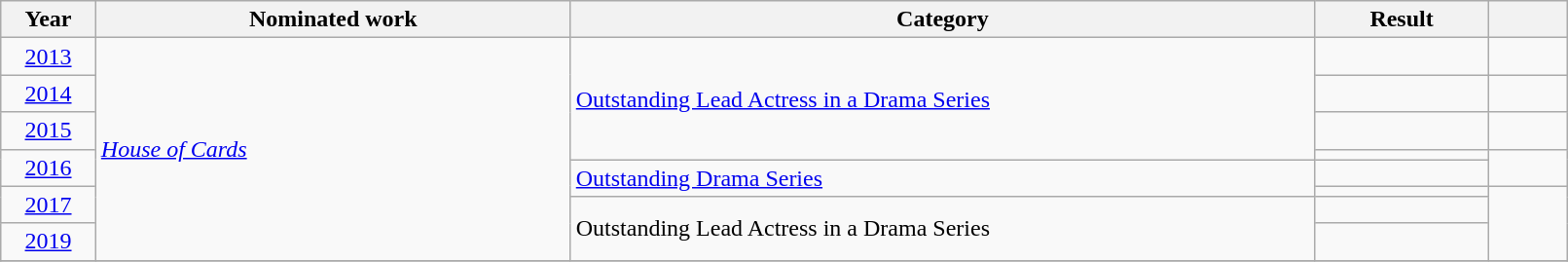<table class="wikitable plainrowheaders" style="width:85%;">
<tr>
<th width="6%" scope="col">Year</th>
<th width="30%" scope="col">Nominated work</th>
<th width="47%" scope="col">Category</th>
<th width="11%" scope="col">Result</th>
<th width="5%" scope="col" class="unsortable"></th>
</tr>
<tr>
<td style="text-align:center;"><a href='#'>2013</a></td>
<td rowspan="8"><em><a href='#'>House of Cards</a></em></td>
<td rowspan="4"><a href='#'>Outstanding Lead Actress in a Drama Series</a></td>
<td></td>
<td></td>
</tr>
<tr>
<td style="text-align:center;"><a href='#'>2014</a></td>
<td></td>
<td></td>
</tr>
<tr>
<td style="text-align:center;"><a href='#'>2015</a></td>
<td></td>
<td></td>
</tr>
<tr>
<td style="text-align:center;" rowspan="2"><a href='#'>2016</a></td>
<td></td>
<td rowspan="2"></td>
</tr>
<tr>
<td rowspan="2"><a href='#'>Outstanding Drama Series</a></td>
<td></td>
</tr>
<tr>
<td style="text-align:center;" rowspan="2"><a href='#'>2017</a></td>
<td></td>
<td rowspan="3"></td>
</tr>
<tr>
<td rowspan="2">Outstanding Lead Actress in a Drama Series</td>
<td></td>
</tr>
<tr>
<td style="text-align:center;"><a href='#'>2019</a></td>
<td></td>
</tr>
<tr>
</tr>
</table>
